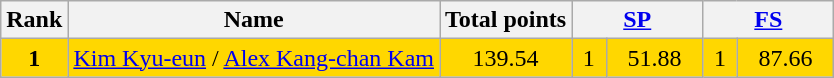<table class="wikitable sortable">
<tr>
<th>Rank</th>
<th>Name</th>
<th>Total points</th>
<th colspan="2" width="80px"><a href='#'>SP</a></th>
<th colspan="2" width="80px"><a href='#'>FS</a></th>
</tr>
<tr bgcolor="gold">
<td align="center"><strong>1</strong></td>
<td><a href='#'>Kim Kyu-eun</a> / <a href='#'>Alex Kang-chan Kam</a></td>
<td align="center">139.54</td>
<td align="center">1</td>
<td align="center">51.88</td>
<td align="center">1</td>
<td align="center">87.66</td>
</tr>
</table>
